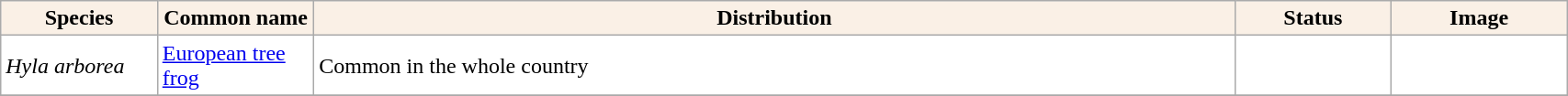<table class="sortable wikitable plainrowheaders" border="0" style="background:#ffffff; width: 90%" align="top" class="sortable wikitable">
<tr ->
<th scope="col" style="background-color:Linen; color:Black; width:10%">Species</th>
<th scope="col" style="background-color:Linen; color:Black; width:10%">Common name</th>
<th scope="col" style="background:Linen; color:Black">Distribution</th>
<th scope="col" style="background-color:Linen; color:Black; width:10%">Status</th>
<th scope="col" style="background:Linen; color:Black; width:120px">Image</th>
</tr>
<tr>
<td !scope="row" style="background:#ffffff"><em>Hyla arborea</em></td>
<td><a href='#'>European tree frog</a></td>
<td>Common in the whole country</td>
<td><div></div></td>
<td></td>
</tr>
<tr>
</tr>
</table>
